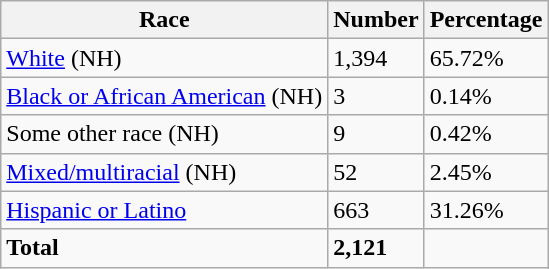<table class="wikitable">
<tr>
<th>Race</th>
<th>Number</th>
<th>Percentage</th>
</tr>
<tr>
<td><a href='#'>White</a> (NH)</td>
<td>1,394</td>
<td>65.72%</td>
</tr>
<tr>
<td><a href='#'>Black or African American</a> (NH)</td>
<td>3</td>
<td>0.14%</td>
</tr>
<tr>
<td>Some other race (NH)</td>
<td>9</td>
<td>0.42%</td>
</tr>
<tr>
<td><a href='#'>Mixed/multiracial</a> (NH)</td>
<td>52</td>
<td>2.45%</td>
</tr>
<tr>
<td><a href='#'>Hispanic or Latino</a></td>
<td>663</td>
<td>31.26%</td>
</tr>
<tr>
<td><strong>Total</strong></td>
<td><strong>2,121</strong></td>
<td></td>
</tr>
</table>
